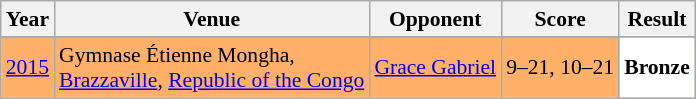<table class="sortable wikitable" style="font-size: 90%;">
<tr>
<th>Year</th>
<th>Venue</th>
<th>Opponent</th>
<th>Score</th>
<th>Result</th>
</tr>
<tr>
</tr>
<tr style="background:#FFB069">
<td align="center"><a href='#'>2015</a></td>
<td align="left">Gymnase Étienne Mongha,<br><a href='#'>Brazzaville</a>, <a href='#'>Republic of the Congo</a></td>
<td align="left"> <a href='#'>Grace Gabriel</a></td>
<td align="left">9–21, 10–21</td>
<td style="text-align:left; background:white"> <strong>Bronze</strong></td>
</tr>
</table>
